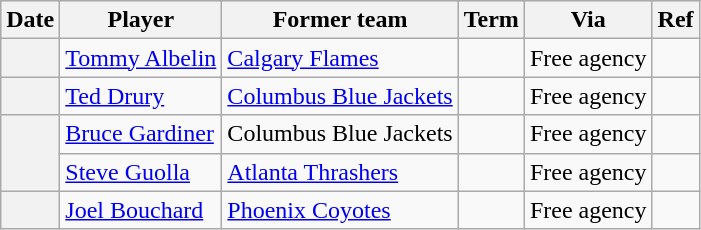<table class="wikitable plainrowheaders">
<tr style="background:#ddd; text-align:center;">
<th>Date</th>
<th>Player</th>
<th>Former team</th>
<th>Term</th>
<th>Via</th>
<th>Ref</th>
</tr>
<tr>
<th scope="row"></th>
<td><a href='#'>Tommy Albelin</a></td>
<td><a href='#'>Calgary Flames</a></td>
<td></td>
<td>Free agency</td>
<td></td>
</tr>
<tr>
<th scope="row"></th>
<td><a href='#'>Ted Drury</a></td>
<td><a href='#'>Columbus Blue Jackets</a></td>
<td></td>
<td>Free agency</td>
<td></td>
</tr>
<tr>
<th scope="row" rowspan=2></th>
<td><a href='#'>Bruce Gardiner</a></td>
<td>Columbus Blue Jackets</td>
<td></td>
<td>Free agency</td>
<td></td>
</tr>
<tr>
<td><a href='#'>Steve Guolla</a></td>
<td><a href='#'>Atlanta Thrashers</a></td>
<td></td>
<td>Free agency</td>
<td></td>
</tr>
<tr>
<th scope="row"></th>
<td><a href='#'>Joel Bouchard</a></td>
<td><a href='#'>Phoenix Coyotes</a></td>
<td></td>
<td>Free agency</td>
<td></td>
</tr>
</table>
